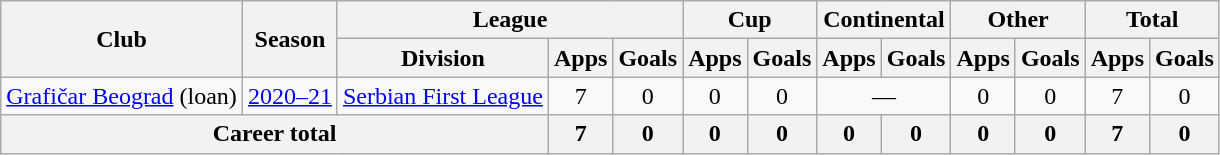<table class="wikitable" style="text-align:center">
<tr>
<th rowspan="2">Club</th>
<th rowspan="2">Season</th>
<th colspan="3">League</th>
<th colspan="2">Cup</th>
<th colspan="2">Continental</th>
<th colspan="2">Other</th>
<th colspan="2">Total</th>
</tr>
<tr>
<th>Division</th>
<th>Apps</th>
<th>Goals</th>
<th>Apps</th>
<th>Goals</th>
<th>Apps</th>
<th>Goals</th>
<th>Apps</th>
<th>Goals</th>
<th>Apps</th>
<th>Goals</th>
</tr>
<tr>
<td><a href='#'>Grafičar Beograd</a> (loan)</td>
<td><a href='#'>2020–21</a></td>
<td><a href='#'>Serbian First League</a></td>
<td>7</td>
<td>0</td>
<td>0</td>
<td>0</td>
<td colspan="2">—</td>
<td>0</td>
<td>0</td>
<td>7</td>
<td>0</td>
</tr>
<tr>
<th colspan="3">Career total</th>
<th>7</th>
<th>0</th>
<th>0</th>
<th>0</th>
<th>0</th>
<th>0</th>
<th>0</th>
<th>0</th>
<th>7</th>
<th>0</th>
</tr>
</table>
